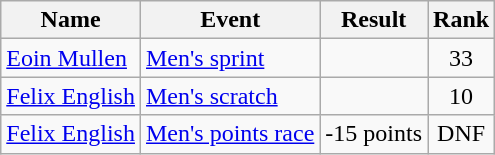<table class="wikitable sortable">
<tr>
<th>Name</th>
<th>Event</th>
<th>Result</th>
<th>Rank</th>
</tr>
<tr>
<td><a href='#'>Eoin Mullen</a></td>
<td><a href='#'>Men's sprint</a></td>
<td></td>
<td align=center>33</td>
</tr>
<tr>
<td><a href='#'>Felix English</a></td>
<td><a href='#'>Men's scratch</a></td>
<td></td>
<td align=center>10</td>
</tr>
<tr>
<td><a href='#'>Felix English</a></td>
<td><a href='#'>Men's points race</a></td>
<td>-15 points</td>
<td align=center>DNF</td>
</tr>
</table>
